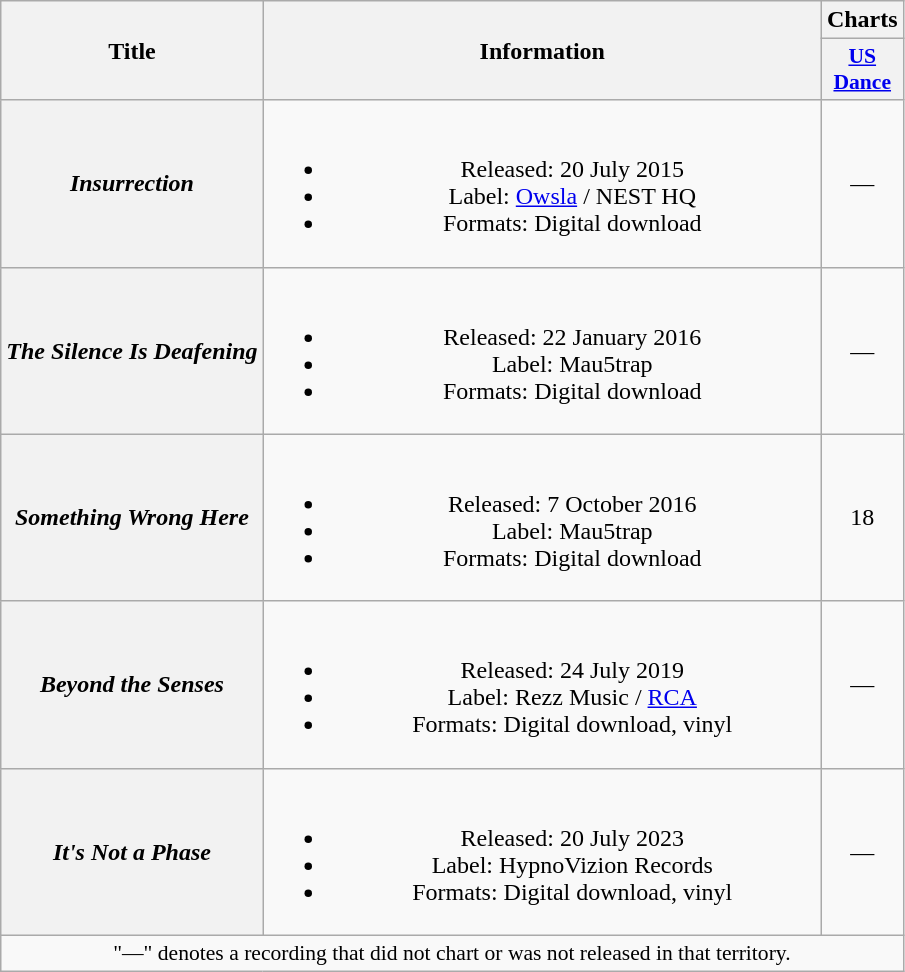<table class="wikitable plainrowheaders" style="text-align:center;">
<tr>
<th scope="col" rowspan="2">Title</th>
<th scope="col" rowspan="2" style="width:22.8em;">Information</th>
<th>Charts</th>
</tr>
<tr>
<th scope="col" style="width:2.5em;font-size:90%;"><a href='#'>US<br>Dance</a><br></th>
</tr>
<tr>
<th scope="row"><em>Insurrection</em></th>
<td><br><ul><li>Released: 20 July 2015</li><li>Label: <a href='#'>Owsla</a> / NEST HQ</li><li>Formats: Digital download</li></ul></td>
<td>—</td>
</tr>
<tr>
<th scope="row"><em>The Silence Is Deafening</em></th>
<td><br><ul><li>Released: 22 January 2016</li><li>Label: Mau5trap</li><li>Formats: Digital download</li></ul></td>
<td>—</td>
</tr>
<tr>
<th scope="row"><em>Something Wrong Here</em></th>
<td><br><ul><li>Released: 7 October 2016</li><li>Label: Mau5trap</li><li>Formats: Digital download</li></ul></td>
<td>18</td>
</tr>
<tr>
<th scope="row"><em>Beyond the Senses</em></th>
<td><br><ul><li>Released: 24 July 2019</li><li>Label: Rezz Music / <a href='#'>RCA</a></li><li>Formats: Digital download, vinyl</li></ul></td>
<td>—</td>
</tr>
<tr>
<th scope="row"><em>It's Not a Phase</em></th>
<td><br><ul><li>Released: 20 July 2023</li><li>Label: HypnoVizion Records</li><li>Formats: Digital download, vinyl</li></ul></td>
<td>—</td>
</tr>
<tr>
<td colspan="3" style="font-size:90%">"—" denotes a recording that did not chart or was not released in that territory.</td>
</tr>
</table>
